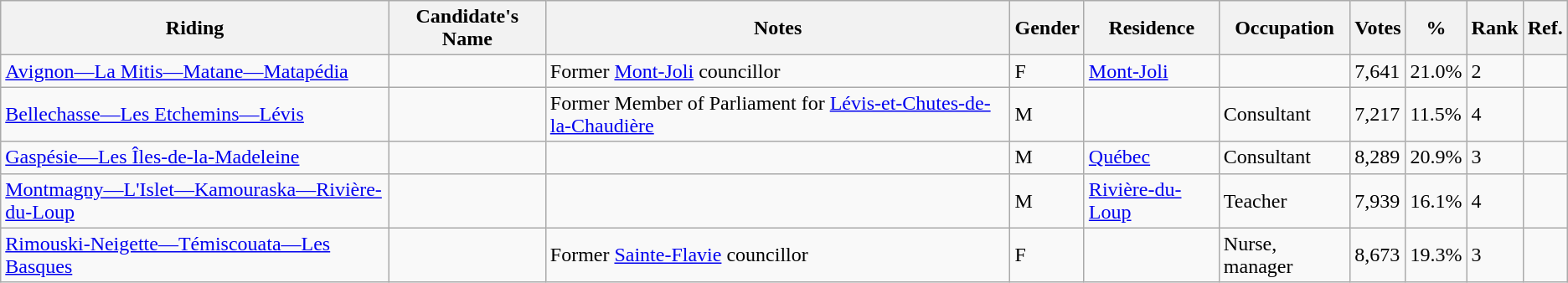<table class="wikitable sortable">
<tr>
<th>Riding</th>
<th>Candidate's Name</th>
<th>Notes</th>
<th>Gender</th>
<th>Residence</th>
<th>Occupation</th>
<th>Votes</th>
<th>%</th>
<th>Rank</th>
<th>Ref.</th>
</tr>
<tr>
<td><a href='#'>Avignon—La Mitis—Matane—Matapédia</a></td>
<td></td>
<td>Former <a href='#'>Mont-Joli</a> councillor</td>
<td>F</td>
<td><a href='#'>Mont-Joli</a></td>
<td></td>
<td>7,641</td>
<td>21.0%</td>
<td>2</td>
<td></td>
</tr>
<tr>
<td><a href='#'>Bellechasse—Les Etchemins—Lévis</a></td>
<td></td>
<td>Former Member of Parliament for <a href='#'>Lévis-et-Chutes-de-la-Chaudière</a></td>
<td>M</td>
<td></td>
<td>Consultant</td>
<td>7,217</td>
<td>11.5%</td>
<td>4</td>
<td></td>
</tr>
<tr>
<td><a href='#'>Gaspésie—Les Îles-de-la-Madeleine</a></td>
<td></td>
<td></td>
<td>M</td>
<td><a href='#'>Québec</a></td>
<td>Consultant</td>
<td>8,289</td>
<td>20.9%</td>
<td>3</td>
<td></td>
</tr>
<tr>
<td><a href='#'>Montmagny—L'Islet—Kamouraska—Rivière-du-Loup</a></td>
<td></td>
<td></td>
<td>M</td>
<td><a href='#'>Rivière-du-Loup</a></td>
<td>Teacher</td>
<td>7,939</td>
<td>16.1%</td>
<td>4</td>
<td></td>
</tr>
<tr>
<td><a href='#'>Rimouski-Neigette—Témiscouata—Les Basques</a></td>
<td></td>
<td>Former <a href='#'>Sainte-Flavie</a> councillor</td>
<td>F</td>
<td></td>
<td>Nurse, manager</td>
<td>8,673</td>
<td>19.3%</td>
<td>3</td>
<td></td>
</tr>
</table>
